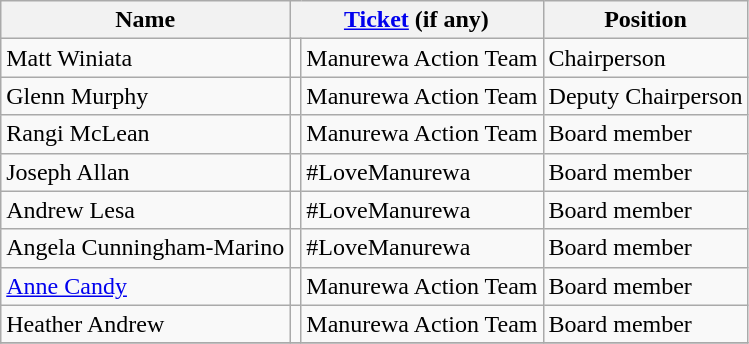<table class="wikitable">
<tr>
<th>Name</th>
<th colspan="2"><a href='#'>Ticket</a> (if any)</th>
<th>Position</th>
</tr>
<tr>
<td>Matt Winiata</td>
<td></td>
<td>Manurewa Action Team</td>
<td>Chairperson</td>
</tr>
<tr>
<td>Glenn Murphy</td>
<td></td>
<td>Manurewa Action Team</td>
<td>Deputy Chairperson</td>
</tr>
<tr>
<td>Rangi McLean</td>
<td></td>
<td>Manurewa Action Team</td>
<td>Board member</td>
</tr>
<tr>
<td>Joseph Allan</td>
<td></td>
<td>#LoveManurewa</td>
<td>Board member</td>
</tr>
<tr>
<td>Andrew Lesa</td>
<td></td>
<td>#LoveManurewa</td>
<td>Board member</td>
</tr>
<tr>
<td>Angela Cunningham-Marino</td>
<td></td>
<td>#LoveManurewa</td>
<td>Board member</td>
</tr>
<tr>
<td><a href='#'>Anne Candy</a></td>
<td></td>
<td>Manurewa Action Team</td>
<td>Board member</td>
</tr>
<tr>
<td>Heather Andrew</td>
<td></td>
<td>Manurewa Action Team</td>
<td>Board member</td>
</tr>
<tr>
</tr>
</table>
